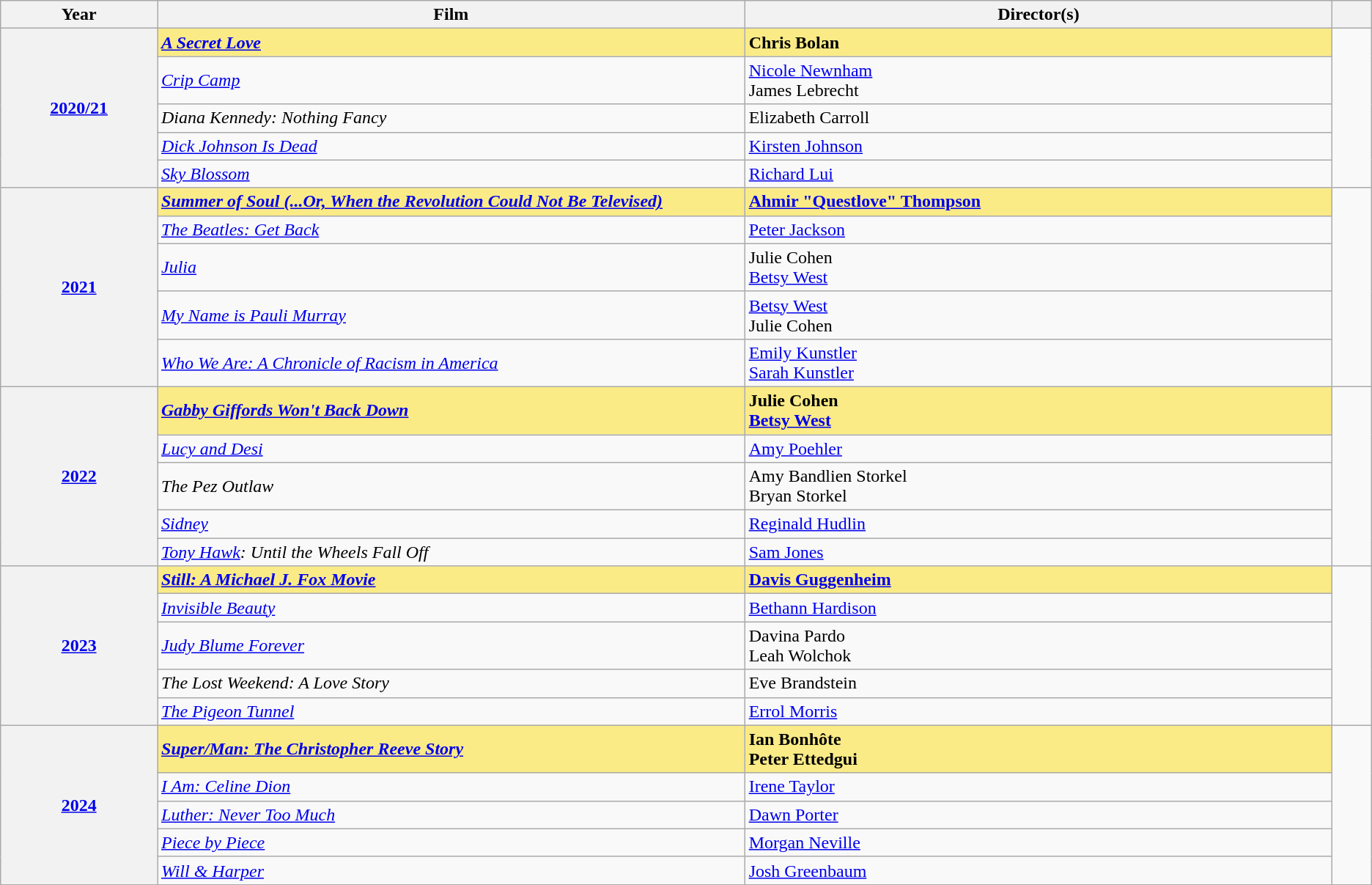<table class="wikitable sortable">
<tr>
<th scope="col" style="width:8%;">Year</th>
<th scope="col" style="width:30%;">Film</th>
<th scope="col" style="width:30%;">Director(s)</th>
<th scope="col" style="width:2%;" class="unsortable"></th>
</tr>
<tr>
<th scope="row" rowspan=5 style="text-align:center;"><a href='#'>2020/21</a><br></th>
<td style="background:#FAEB86;"><strong><em><a href='#'>A Secret Love</a></em></strong></td>
<td style="background:#FAEB86;"><strong>Chris Bolan</strong></td>
<td rowspan=5></td>
</tr>
<tr>
<td><em><a href='#'>Crip Camp</a></em></td>
<td><a href='#'>Nicole Newnham</a> <br> James Lebrecht</td>
</tr>
<tr>
<td><em>Diana Kennedy: Nothing Fancy</em></td>
<td>Elizabeth Carroll</td>
</tr>
<tr>
<td><em><a href='#'>Dick Johnson Is Dead</a></em></td>
<td><a href='#'>Kirsten Johnson</a></td>
</tr>
<tr>
<td><em><a href='#'>Sky Blossom</a></em></td>
<td><a href='#'>Richard Lui</a></td>
</tr>
<tr>
<th scope="row" rowspan=5 style="text-align:center;"><a href='#'>2021</a><br></th>
<td style="background:#FAEB86;"><strong><em><a href='#'>Summer of Soul (...Or, When the Revolution Could Not Be Televised)</a></em></strong></td>
<td style="background:#FAEB86;"><strong><a href='#'>Ahmir "Questlove" Thompson</a></strong></td>
<td rowspan=5></td>
</tr>
<tr>
<td><em><a href='#'>The Beatles: Get Back</a></em></td>
<td><a href='#'>Peter Jackson</a></td>
</tr>
<tr>
<td><em><a href='#'>Julia</a></em></td>
<td>Julie Cohen <br> <a href='#'>Betsy West</a></td>
</tr>
<tr>
<td><em><a href='#'>My Name is Pauli Murray</a></em></td>
<td><a href='#'>Betsy West</a> <br> Julie Cohen</td>
</tr>
<tr>
<td><em><a href='#'>Who We Are: A Chronicle of Racism in America</a></em></td>
<td><a href='#'>Emily Kunstler</a> <br><a href='#'>Sarah Kunstler</a></td>
</tr>
<tr>
<th scope="row" rowspan=5 style="text-align:center;"><a href='#'>2022</a><br></th>
<td style="background:#FAEB86;"><strong><em><a href='#'>Gabby Giffords Won't Back Down</a></em></strong></td>
<td style="background:#FAEB86;"><strong>Julie Cohen <br> <a href='#'>Betsy West</a></strong></td>
<td rowspan=5></td>
</tr>
<tr>
<td><em><a href='#'>Lucy and Desi</a></em></td>
<td><a href='#'>Amy Poehler</a></td>
</tr>
<tr>
<td><em>The Pez Outlaw</em></td>
<td>Amy Bandlien Storkel <br> Bryan Storkel</td>
</tr>
<tr>
<td><em><a href='#'>Sidney</a></em></td>
<td><a href='#'>Reginald Hudlin</a></td>
</tr>
<tr>
<td><em><a href='#'>Tony Hawk</a>: Until the Wheels Fall Off</em></td>
<td><a href='#'>Sam Jones</a></td>
</tr>
<tr>
<th scope="row" rowspan=5 style="text-align:center;"><a href='#'>2023</a><br></th>
<td style="background:#FAEB86;"><strong><em><a href='#'>Still: A Michael J. Fox Movie</a></em></strong></td>
<td style="background:#FAEB86;"><strong><a href='#'>Davis Guggenheim</a></strong></td>
<td rowspan="5"></td>
</tr>
<tr>
<td><em><a href='#'>Invisible Beauty</a></em></td>
<td><a href='#'>Bethann Hardison</a></td>
</tr>
<tr>
<td><em><a href='#'>Judy Blume Forever</a></em></td>
<td>Davina Pardo<br>Leah Wolchok</td>
</tr>
<tr>
<td><em>The Lost Weekend: A Love Story</em></td>
<td>Eve Brandstein</td>
</tr>
<tr>
<td><em><a href='#'>The Pigeon Tunnel</a></em></td>
<td><a href='#'>Errol Morris</a></td>
</tr>
<tr>
<th scope="row" rowspan=5 style="text-align:center;"><a href='#'>2024</a><br></th>
<td style="background:#FAEB86;"><strong><em><a href='#'>Super/Man: The Christopher Reeve Story</a></em></strong></td>
<td style="background:#FAEB86;"><strong>Ian Bonhôte<br>Peter Ettedgui</strong></td>
<td rowspan="5"></td>
</tr>
<tr>
<td><em><a href='#'>I Am: Celine Dion</a></em></td>
<td><a href='#'>Irene Taylor</a></td>
</tr>
<tr>
<td><em><a href='#'>Luther: Never Too Much</a></em></td>
<td><a href='#'>Dawn Porter</a></td>
</tr>
<tr>
<td><em><a href='#'>Piece by Piece</a></em></td>
<td><a href='#'>Morgan Neville</a></td>
</tr>
<tr>
<td><em><a href='#'>Will & Harper</a></em></td>
<td><a href='#'>Josh Greenbaum</a></td>
</tr>
</table>
